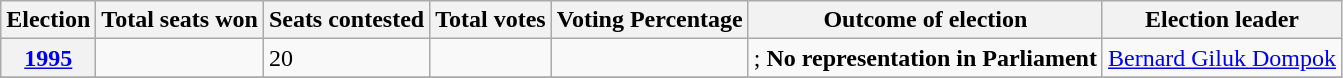<table class="wikitable">
<tr>
<th>Election</th>
<th>Total seats won</th>
<th>Seats contested</th>
<th>Total votes</th>
<th>Voting Percentage</th>
<th>Outcome of election</th>
<th>Election leader</th>
</tr>
<tr>
<th><a href='#'>1995</a></th>
<td></td>
<td>20</td>
<td></td>
<td></td>
<td>; <strong>No representation in Parliament</strong></td>
<td><a href='#'>Bernard Giluk Dompok</a></td>
</tr>
<tr>
</tr>
</table>
